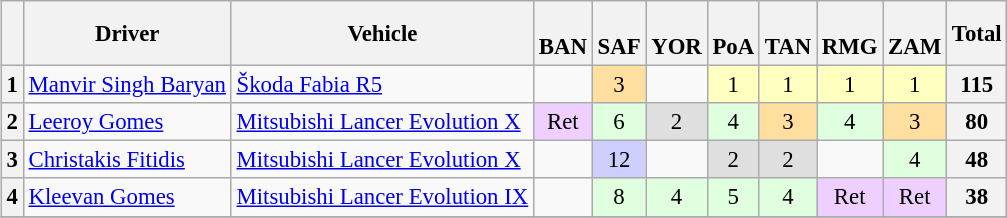<table>
<tr>
<td valign="top"><br><table class="wikitable" style="font-size: 95%; text-align: center;">
<tr>
<th></th>
<th>Driver</th>
<th>Vehicle</th>
<th><br>BAN</th>
<th><br>SAF</th>
<th><br>YOR</th>
<th><br>PoA</th>
<th><br>TAN</th>
<th><br>RMG</th>
<th><br>ZAM</th>
<th>Total</th>
</tr>
<tr>
<th>1</th>
<td align=left> <a href='#'>Manvir Singh Baryan</a></td>
<td align=left><a href='#'>Škoda Fabia R5</a></td>
<td></td>
<td style="background:#ffdf9f;">3</td>
<td></td>
<td style="background:#ffffbf;">1</td>
<td style="background:#ffffbf;">1</td>
<td style="background:#ffffbf;">1</td>
<td style="background:#ffffbf;">1</td>
<th>115</th>
</tr>
<tr>
<th>2</th>
<td align=left> <a href='#'>Leeroy Gomes</a></td>
<td align=left><a href='#'>Mitsubishi Lancer Evolution X</a></td>
<td style="background:#efcfff;">Ret</td>
<td style="background:#dfffdf;">6</td>
<td style="background:#dfdfdf;">2</td>
<td style="background:#dfffdf;">4</td>
<td style="background:#ffdf9f;">3</td>
<td style="background:#dfffdf;">4</td>
<td style="background:#ffdf9f;">3</td>
<th>80</th>
</tr>
<tr>
<th>3</th>
<td align=left> <a href='#'>Christakis Fitidis</a></td>
<td align=left><a href='#'>Mitsubishi Lancer Evolution X</a></td>
<td></td>
<td style="background:#cfcfff;">12</td>
<td></td>
<td style="background:#dfdfdf;">2</td>
<td style="background:#dfdfdf;">2</td>
<td></td>
<td style="background:#dfffdf;">4</td>
<th>48</th>
</tr>
<tr>
<th>4</th>
<td align=left> <a href='#'>Kleevan Gomes</a></td>
<td align=left><a href='#'>Mitsubishi Lancer Evolution IX</a></td>
<td></td>
<td style="background:#dfffdf;">8</td>
<td style="background:#dfffdf;">4</td>
<td style="background:#dfffdf;">5</td>
<td style="background:#dfffdf;">4</td>
<td style="background:#efcfff;">Ret</td>
<td style="background:#efcfff;">Ret</td>
<th>38</th>
</tr>
<tr>
</tr>
</table>
</td>
<td><br></td>
</tr>
</table>
